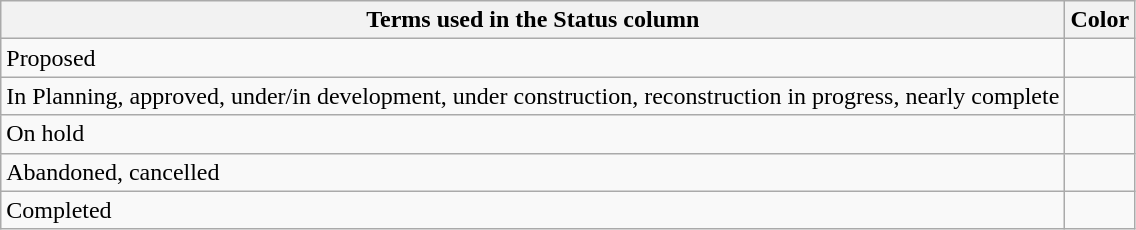<table class="wikitable">
<tr>
<th>Terms used in the Status column</th>
<th>Color</th>
</tr>
<tr>
<td>Proposed</td>
<td></td>
</tr>
<tr>
<td>In Planning, approved, under/in development, under construction, reconstruction in progress, nearly complete</td>
<td></td>
</tr>
<tr>
<td>On hold</td>
<td></td>
</tr>
<tr>
<td>Abandoned, cancelled</td>
<td></td>
</tr>
<tr>
<td>Completed</td>
<td></td>
</tr>
</table>
